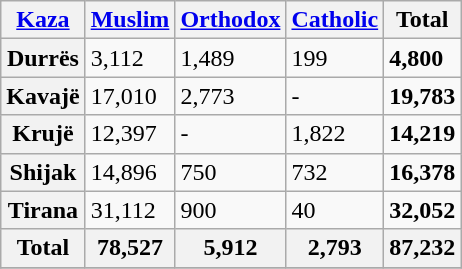<table class=wikitable>
<tr>
<th><a href='#'>Kaza</a></th>
<th><a href='#'>Muslim</a></th>
<th><a href='#'>Orthodox</a></th>
<th><a href='#'>Catholic</a></th>
<th>Total</th>
</tr>
<tr>
<th>Durrës</th>
<td>3,112</td>
<td>1,489</td>
<td>199</td>
<td><strong>4,800</strong></td>
</tr>
<tr>
<th>Kavajë</th>
<td>17,010</td>
<td>2,773</td>
<td>-</td>
<td><strong>19,783</strong></td>
</tr>
<tr>
<th>Krujë</th>
<td>12,397</td>
<td>-</td>
<td>1,822</td>
<td><strong>14,219</strong></td>
</tr>
<tr>
<th>Shijak</th>
<td>14,896</td>
<td>750</td>
<td>732</td>
<td><strong>16,378</strong></td>
</tr>
<tr>
<th>Tirana</th>
<td>31,112</td>
<td>900</td>
<td>40</td>
<td><strong>32,052</strong></td>
</tr>
<tr>
<th>Total</th>
<th>78,527</th>
<th>5,912</th>
<th>2,793</th>
<th><strong>87,232</strong></th>
</tr>
<tr>
</tr>
</table>
